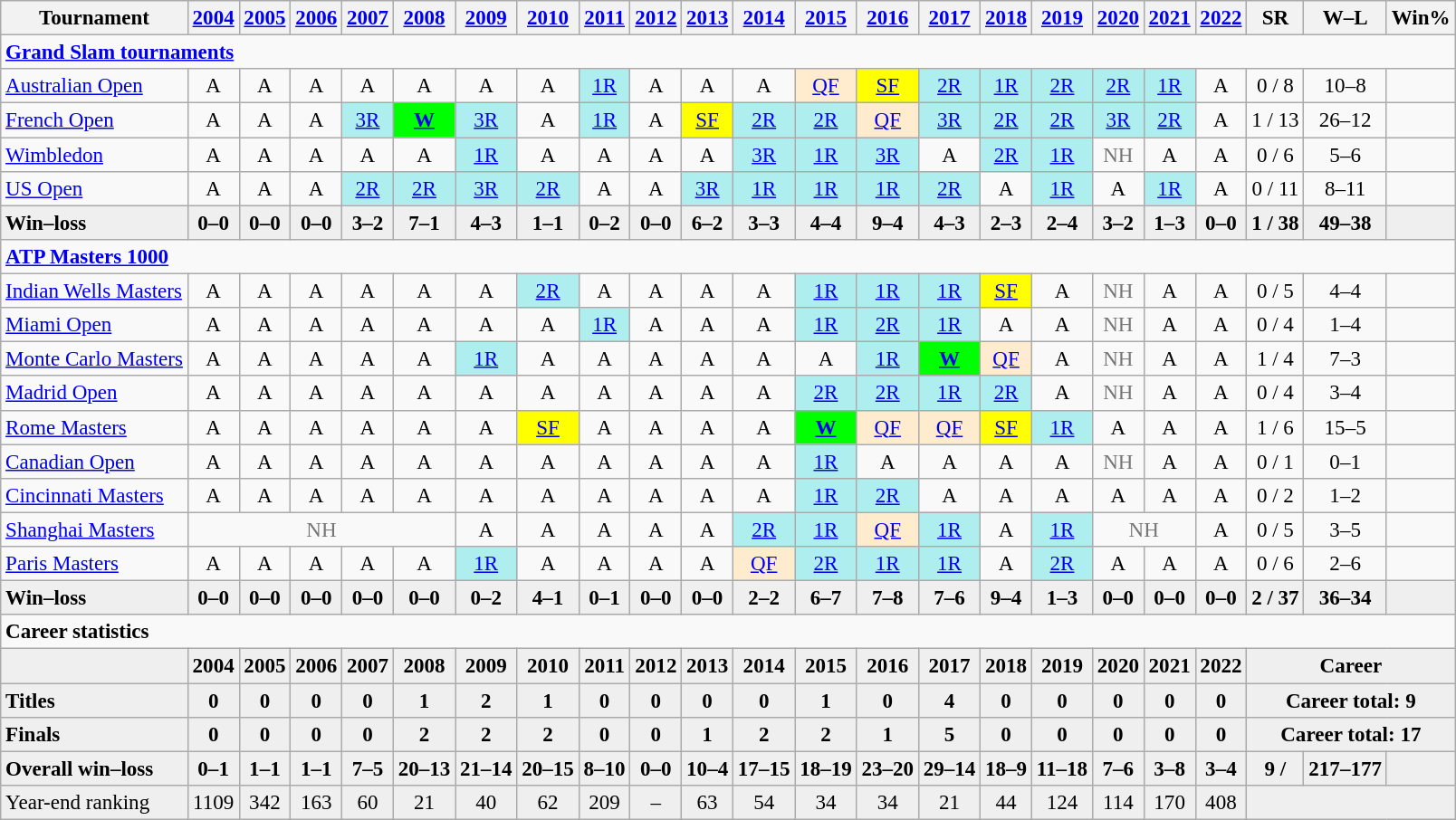<table class="nowrap wikitable" style=text-align:center;font-size:96%>
<tr>
<th>Tournament</th>
<th><a href='#'>2004</a></th>
<th><a href='#'>2005</a></th>
<th><a href='#'>2006</a></th>
<th><a href='#'>2007</a></th>
<th><a href='#'>2008</a></th>
<th><a href='#'>2009</a></th>
<th><a href='#'>2010</a></th>
<th><a href='#'>2011</a></th>
<th><a href='#'>2012</a></th>
<th><a href='#'>2013</a></th>
<th><a href='#'>2014</a></th>
<th><a href='#'>2015</a></th>
<th><a href='#'>2016</a></th>
<th><a href='#'>2017</a></th>
<th><a href='#'>2018</a></th>
<th><a href='#'>2019</a></th>
<th><a href='#'>2020</a></th>
<th><a href='#'>2021</a></th>
<th><a href='#'>2022</a></th>
<th>SR</th>
<th>W–L</th>
<th>Win%</th>
</tr>
<tr>
<td colspan="23" style="text-align:left"><strong><a href='#'>Grand Slam tournaments</a></strong></td>
</tr>
<tr>
<td align=left><a href='#'>Australian Open</a></td>
<td>A</td>
<td>A</td>
<td>A</td>
<td>A</td>
<td>A</td>
<td>A</td>
<td>A</td>
<td bgcolor=#afeeee><a href='#'>1R</a></td>
<td>A</td>
<td>A</td>
<td>A</td>
<td bgcolor=#ffebcd><a href='#'>QF</a></td>
<td bgcolor=yellow><a href='#'>SF</a></td>
<td bgcolor=#afeeee><a href='#'>2R</a></td>
<td bgcolor=#afeeee><a href='#'>1R</a></td>
<td bgcolor=#afeeee><a href='#'>2R</a></td>
<td bgcolor=#afeeee><a href='#'>2R</a></td>
<td bgcolor=#afeeee><a href='#'>1R</a></td>
<td>A</td>
<td>0 / 8</td>
<td>10–8</td>
<td></td>
</tr>
<tr>
<td align=left><a href='#'>French Open</a></td>
<td>A</td>
<td>A</td>
<td>A</td>
<td bgcolor=#afeeee><a href='#'>3R</a></td>
<td bgcolor=lime><a href='#'><strong>W</strong></a></td>
<td bgcolor=#afeeee><a href='#'>3R</a></td>
<td>A</td>
<td bgcolor=#afeeee><a href='#'>1R</a></td>
<td>A</td>
<td bgcolor=yellow><a href='#'>SF</a></td>
<td bgcolor=#afeeee><a href='#'>2R</a></td>
<td bgcolor=#afeeee><a href='#'>2R</a></td>
<td bgcolor=#ffebcd><a href='#'>QF</a></td>
<td bgcolor=#afeeee><a href='#'>3R</a></td>
<td bgcolor=#afeeee><a href='#'>2R</a></td>
<td bgcolor=#afeeee><a href='#'>2R</a></td>
<td bgcolor=#afeeee><a href='#'>3R</a></td>
<td bgcolor=#afeeee><a href='#'>2R</a></td>
<td>A</td>
<td>1 / 13</td>
<td>26–12</td>
<td></td>
</tr>
<tr>
<td align=left><a href='#'>Wimbledon</a></td>
<td>A</td>
<td>A</td>
<td>A</td>
<td>A</td>
<td>A</td>
<td bgcolor=#afeeee><a href='#'>1R</a></td>
<td>A</td>
<td>A</td>
<td>A</td>
<td>A</td>
<td bgcolor=#afeeee><a href='#'>3R</a></td>
<td bgcolor=#afeeee><a href='#'>1R</a></td>
<td bgcolor=#afeeee><a href='#'>3R</a></td>
<td>A</td>
<td bgcolor=#afeeee><a href='#'>2R</a></td>
<td bgcolor=#afeeee><a href='#'>1R</a></td>
<td style=color:#767676>NH</td>
<td>A</td>
<td>A</td>
<td>0 / 6</td>
<td>5–6</td>
<td></td>
</tr>
<tr>
<td align=left><a href='#'>US Open</a></td>
<td>A</td>
<td>A</td>
<td>A</td>
<td bgcolor=#afeeee><a href='#'>2R</a></td>
<td bgcolor=#afeeee><a href='#'>2R</a></td>
<td bgcolor=#afeeee><a href='#'>3R</a></td>
<td bgcolor=#afeeee><a href='#'>2R</a></td>
<td>A</td>
<td>A</td>
<td bgcolor=#afeeee><a href='#'>3R</a></td>
<td bgcolor=#afeeee><a href='#'>1R</a></td>
<td bgcolor=#afeeee><a href='#'>1R</a></td>
<td bgcolor=#afeeee><a href='#'>1R</a></td>
<td bgcolor=#afeeee><a href='#'>2R</a></td>
<td>A</td>
<td bgcolor=#afeeee><a href='#'>1R</a></td>
<td>A</td>
<td bgcolor=#afeeee><a href='#'>1R</a></td>
<td>A</td>
<td>0 / 11</td>
<td>8–11</td>
<td></td>
</tr>
<tr style=background:#efefef;font-weight:bold>
<td style="text-align:left">Win–loss</td>
<td>0–0</td>
<td>0–0</td>
<td>0–0</td>
<td>3–2</td>
<td>7–1</td>
<td>4–3</td>
<td>1–1</td>
<td>0–2</td>
<td>0–0</td>
<td>6–2</td>
<td>3–3</td>
<td>4–4</td>
<td>9–4</td>
<td>4–3</td>
<td>2–3</td>
<td>2–4</td>
<td>3–2</td>
<td>1–3</td>
<td>0–0</td>
<td>1 / 38</td>
<td>49–38</td>
<td></td>
</tr>
<tr>
<td colspan="23" style="text-align:left"><strong><a href='#'>ATP Masters 1000</a></strong></td>
</tr>
<tr>
<td align=left><a href='#'>Indian Wells Masters</a></td>
<td>A</td>
<td>A</td>
<td>A</td>
<td>A</td>
<td>A</td>
<td>A</td>
<td bgcolor=afeeee><a href='#'>2R</a></td>
<td>A</td>
<td>A</td>
<td>A</td>
<td>A</td>
<td bgcolor=afeeee><a href='#'>1R</a></td>
<td bgcolor=afeeee><a href='#'>1R</a></td>
<td bgcolor=afeeee><a href='#'>1R</a></td>
<td bgcolor=yellow><a href='#'>SF</a></td>
<td>A</td>
<td style=color:#767676>NH</td>
<td>A</td>
<td>A</td>
<td>0 / 5</td>
<td>4–4</td>
<td></td>
</tr>
<tr>
<td align=left><a href='#'>Miami Open</a></td>
<td>A</td>
<td>A</td>
<td>A</td>
<td>A</td>
<td>A</td>
<td>A</td>
<td>A</td>
<td bgcolor=afeeee><a href='#'>1R</a></td>
<td>A</td>
<td>A</td>
<td>A</td>
<td bgcolor=afeeee><a href='#'>1R</a></td>
<td bgcolor=afeeee><a href='#'>2R</a></td>
<td bgcolor=afeeee><a href='#'>1R</a></td>
<td>A</td>
<td>A</td>
<td style=color:#767676>NH</td>
<td>A</td>
<td>A</td>
<td>0 / 4</td>
<td>1–4</td>
<td></td>
</tr>
<tr>
<td align=left><a href='#'>Monte Carlo Masters</a></td>
<td>A</td>
<td>A</td>
<td>A</td>
<td>A</td>
<td>A</td>
<td bgcolor=afeeee><a href='#'>1R</a></td>
<td>A</td>
<td>A</td>
<td>A</td>
<td>A</td>
<td>A</td>
<td>A</td>
<td bgcolor=afeeee><a href='#'>1R</a></td>
<td bgcolor=lime><a href='#'><strong>W</strong></a></td>
<td bgcolor=ffebcd><a href='#'>QF</a></td>
<td>A</td>
<td style=color:#767676>NH</td>
<td>A</td>
<td>A</td>
<td>1 / 4</td>
<td>7–3</td>
<td></td>
</tr>
<tr>
<td align=left><a href='#'>Madrid Open</a></td>
<td>A</td>
<td>A</td>
<td>A</td>
<td>A</td>
<td>A</td>
<td>A</td>
<td>A</td>
<td>A</td>
<td>A</td>
<td>A</td>
<td>A</td>
<td bgcolor=afeeee><a href='#'>2R</a></td>
<td bgcolor=afeeee><a href='#'>2R</a></td>
<td bgcolor=afeeee><a href='#'>1R</a></td>
<td bgcolor=afeeee><a href='#'>2R</a></td>
<td>A</td>
<td style=color:#767676>NH</td>
<td>A</td>
<td>A</td>
<td>0 / 4</td>
<td>3–4</td>
<td></td>
</tr>
<tr>
<td align=left><a href='#'>Rome Masters</a></td>
<td>A</td>
<td>A</td>
<td>A</td>
<td>A</td>
<td>A</td>
<td>A</td>
<td bgcolor=yellow><a href='#'>SF</a></td>
<td>A</td>
<td>A</td>
<td>A</td>
<td>A</td>
<td bgcolor=lime><a href='#'><strong>W</strong></a></td>
<td bgcolor=ffebcd><a href='#'>QF</a></td>
<td bgcolor=ffebcd><a href='#'>QF</a></td>
<td bgcolor=yellow><a href='#'>SF</a></td>
<td bgcolor=afeeee><a href='#'>1R</a></td>
<td>A</td>
<td>A</td>
<td>A</td>
<td>1 / 6</td>
<td>15–5</td>
<td></td>
</tr>
<tr>
<td align=left><a href='#'>Canadian Open</a></td>
<td>A</td>
<td>A</td>
<td>A</td>
<td>A</td>
<td>A</td>
<td>A</td>
<td>A</td>
<td>A</td>
<td>A</td>
<td>A</td>
<td>A</td>
<td bgcolor=afeeee><a href='#'>1R</a></td>
<td>A</td>
<td>A</td>
<td>A</td>
<td>A</td>
<td style=color:#767676>NH</td>
<td>A</td>
<td>A</td>
<td>0 / 1</td>
<td>0–1</td>
<td></td>
</tr>
<tr>
<td align=left><a href='#'>Cincinnati Masters</a></td>
<td>A</td>
<td>A</td>
<td>A</td>
<td>A</td>
<td>A</td>
<td>A</td>
<td>A</td>
<td>A</td>
<td>A</td>
<td>A</td>
<td>A</td>
<td bgcolor=afeeee><a href='#'>1R</a></td>
<td bgcolor=afeeee><a href='#'>2R</a></td>
<td>A</td>
<td>A</td>
<td>A</td>
<td>A</td>
<td>A</td>
<td>A</td>
<td>0 / 2</td>
<td>1–2</td>
<td></td>
</tr>
<tr>
<td align=left><a href='#'>Shanghai Masters</a></td>
<td style=color:#767676 colspan=5>NH</td>
<td>A</td>
<td>A</td>
<td>A</td>
<td>A</td>
<td>A</td>
<td bgcolor=afeeee><a href='#'>2R</a></td>
<td bgcolor=afeeee><a href='#'>1R</a></td>
<td bgcolor=ffebcd><a href='#'>QF</a></td>
<td bgcolor=afeeee><a href='#'>1R</a></td>
<td>A</td>
<td bgcolor=afeeee><a href='#'>1R</a></td>
<td colspan="2" style="color:#767676">NH</td>
<td>A</td>
<td>0 / 5</td>
<td>3–5</td>
<td></td>
</tr>
<tr>
<td align=left><a href='#'>Paris Masters</a></td>
<td>A</td>
<td>A</td>
<td>A</td>
<td>A</td>
<td>A</td>
<td bgcolor=afeeee><a href='#'>1R</a></td>
<td>A</td>
<td>A</td>
<td>A</td>
<td>A</td>
<td bgcolor=ffebcd><a href='#'>QF</a></td>
<td bgcolor=afeeee><a href='#'>2R</a></td>
<td bgcolor=afeeee><a href='#'>1R</a></td>
<td bgcolor=afeeee><a href='#'>1R</a></td>
<td>A</td>
<td bgcolor=afeeee><a href='#'>2R</a></td>
<td>A</td>
<td>A</td>
<td>A</td>
<td>0 / 6</td>
<td>2–6</td>
<td></td>
</tr>
<tr style=background:#efefef;font-weight:bold>
<td style="text-align:left">Win–loss</td>
<td>0–0</td>
<td>0–0</td>
<td>0–0</td>
<td>0–0</td>
<td>0–0</td>
<td>0–2</td>
<td>4–1</td>
<td>0–1</td>
<td>0–0</td>
<td>0–0</td>
<td>2–2</td>
<td>6–7</td>
<td>7–8</td>
<td>7–6</td>
<td>9–4</td>
<td>1–3</td>
<td>0–0</td>
<td>0–0</td>
<td>0–0</td>
<td>2 / 37</td>
<td>36–34</td>
<td></td>
</tr>
<tr>
<td colspan="23" align="left"><strong>Career statistics</strong></td>
</tr>
<tr style=background:#efefef;font-weight:bold>
<td></td>
<td>2004</td>
<td>2005</td>
<td>2006</td>
<td>2007</td>
<td>2008</td>
<td>2009</td>
<td>2010</td>
<td>2011</td>
<td>2012</td>
<td>2013</td>
<td>2014</td>
<td>2015</td>
<td>2016</td>
<td>2017</td>
<td>2018</td>
<td>2019</td>
<td>2020</td>
<td>2021</td>
<td>2022</td>
<td colspan="3">Career</td>
</tr>
<tr style=background:#efefef;font-weight:bold>
<td style="text-align:left">Titles</td>
<td>0</td>
<td>0</td>
<td>0</td>
<td>0</td>
<td>1</td>
<td>2</td>
<td>1</td>
<td>0</td>
<td>0</td>
<td>0</td>
<td>0</td>
<td>1</td>
<td>0</td>
<td>4</td>
<td>0</td>
<td>0</td>
<td>0</td>
<td>0</td>
<td>0</td>
<td colspan="3">Career total: 9</td>
</tr>
<tr style=background:#efefef;font-weight:bold>
<td style="text-align:left">Finals</td>
<td>0</td>
<td>0</td>
<td>0</td>
<td>0</td>
<td>2</td>
<td>2</td>
<td>2</td>
<td>0</td>
<td>0</td>
<td>1</td>
<td>2</td>
<td>2</td>
<td>1</td>
<td>5</td>
<td>0</td>
<td>0</td>
<td>0</td>
<td>0</td>
<td>0</td>
<td colspan="3">Career total: 17</td>
</tr>
<tr style=background:#efefef;font-weight:bold>
<td style="text-align:left">Overall win–loss</td>
<td>0–1</td>
<td>1–1</td>
<td>1–1</td>
<td>7–5</td>
<td>20–13</td>
<td>21–14</td>
<td>20–15</td>
<td>8–10</td>
<td>0–0</td>
<td>10–4</td>
<td>17–15</td>
<td>18–19</td>
<td>23–20</td>
<td>29–14</td>
<td>18–9</td>
<td>11–18</td>
<td>7–6</td>
<td>3–8</td>
<td>3–4</td>
<td>9 /</td>
<td>217–177</td>
<td></td>
</tr>
<tr bgcolor=efefef>
<td align=left>Year-end ranking</td>
<td>1109</td>
<td>342</td>
<td>163</td>
<td>60</td>
<td>21</td>
<td>40</td>
<td>62</td>
<td>209</td>
<td>–</td>
<td>63</td>
<td>54</td>
<td>34</td>
<td>34</td>
<td>21</td>
<td>44</td>
<td>124</td>
<td>114</td>
<td>170</td>
<td>408</td>
<td colspan="3"></td>
</tr>
</table>
